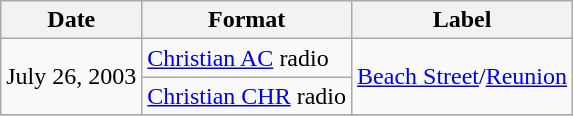<table class="wikitable sortable plainrowheaders">
<tr>
<th scope="col">Date</th>
<th scope="col">Format</th>
<th scope="col">Label</th>
</tr>
<tr>
<td rowspan="2">July 26, 2003</td>
<td><a href='#'>Christian AC</a> radio</td>
<td rowspan="2"><a href='#'>Beach Street</a>/<a href='#'>Reunion</a></td>
</tr>
<tr>
<td><a href='#'>Christian CHR</a> radio</td>
</tr>
<tr>
</tr>
</table>
